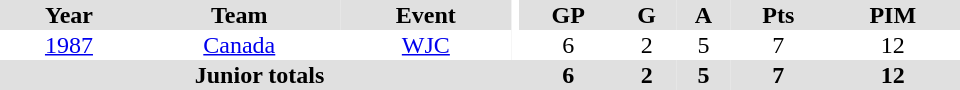<table border="0" cellpadding="1" cellspacing="0" ID="Table3" style="text-align:center; width:40em">
<tr bgcolor="#e0e0e0">
<th>Year</th>
<th>Team</th>
<th>Event</th>
<th rowspan="102" bgcolor="#ffffff"></th>
<th>GP</th>
<th>G</th>
<th>A</th>
<th>Pts</th>
<th>PIM</th>
</tr>
<tr>
<td><a href='#'>1987</a></td>
<td><a href='#'>Canada</a></td>
<td><a href='#'>WJC</a></td>
<td>6</td>
<td>2</td>
<td>5</td>
<td>7</td>
<td>12</td>
</tr>
<tr bgcolor="#e0e0e0">
<th colspan="4">Junior totals</th>
<th>6</th>
<th>2</th>
<th>5</th>
<th>7</th>
<th>12</th>
</tr>
</table>
